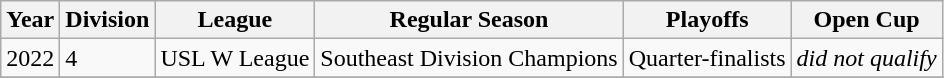<table class="wikitable">
<tr>
<th>Year</th>
<th>Division</th>
<th>League</th>
<th>Regular Season</th>
<th>Playoffs</th>
<th>Open Cup</th>
</tr>
<tr>
<td>2022</td>
<td>4</td>
<td>USL W League</td>
<td>Southeast Division Champions</td>
<td>Quarter-finalists</td>
<td><em>did not qualify</em></td>
</tr>
<tr>
</tr>
</table>
